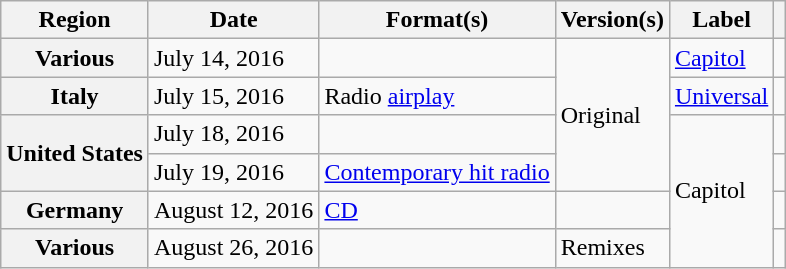<table class="wikitable plainrowheaders">
<tr>
<th scope="col">Region</th>
<th scope="col">Date</th>
<th scope="col">Format(s)</th>
<th scope="col">Version(s)</th>
<th scope="col">Label</th>
<th scope="col"></th>
</tr>
<tr>
<th scope="row">Various</th>
<td>July 14, 2016</td>
<td></td>
<td rowspan="4">Original</td>
<td><a href='#'>Capitol</a></td>
<td style="text-align:center;"></td>
</tr>
<tr>
<th scope="row">Italy</th>
<td>July 15, 2016</td>
<td>Radio <a href='#'>airplay</a></td>
<td><a href='#'>Universal</a></td>
<td style="text-align:center;"></td>
</tr>
<tr>
<th scope="row" rowspan="2">United States</th>
<td>July 18, 2016</td>
<td></td>
<td rowspan="4">Capitol</td>
<td style="text-align:center;"></td>
</tr>
<tr>
<td>July 19, 2016</td>
<td><a href='#'>Contemporary hit radio</a></td>
<td style="text-align:center;"></td>
</tr>
<tr>
<th scope="row">Germany</th>
<td>August 12, 2016</td>
<td><a href='#'>CD</a></td>
<td></td>
<td style="text-align:center;"></td>
</tr>
<tr>
<th scope="row">Various</th>
<td>August 26, 2016</td>
<td></td>
<td>Remixes</td>
<td style="text-align:center;"></td>
</tr>
</table>
